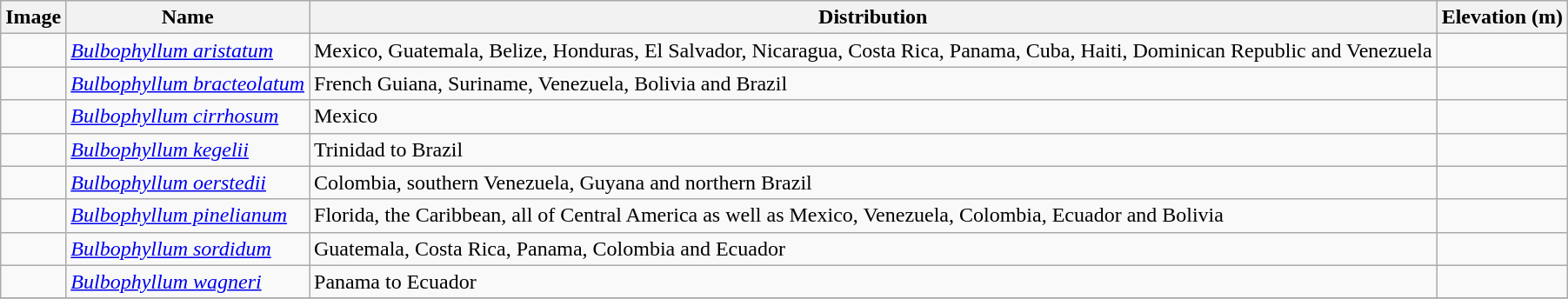<table class="wikitable ">
<tr>
<th>Image</th>
<th>Name</th>
<th>Distribution</th>
<th>Elevation (m)</th>
</tr>
<tr>
<td></td>
<td><em><a href='#'>Bulbophyllum aristatum</a></em> </td>
<td>Mexico, Guatemala, Belize, Honduras, El Salvador, Nicaragua, Costa Rica, Panama, Cuba, Haiti, Dominican Republic and Venezuela</td>
<td></td>
</tr>
<tr>
<td></td>
<td><em><a href='#'>Bulbophyllum bracteolatum</a></em> </td>
<td>French Guiana, Suriname, Venezuela, Bolivia and Brazil</td>
<td></td>
</tr>
<tr>
<td></td>
<td><em><a href='#'>Bulbophyllum cirrhosum</a></em> </td>
<td>Mexico</td>
<td></td>
</tr>
<tr>
<td></td>
<td><em><a href='#'>Bulbophyllum kegelii</a></em> </td>
<td>Trinidad to Brazil</td>
<td></td>
</tr>
<tr>
<td></td>
<td><em><a href='#'>Bulbophyllum oerstedii</a></em> </td>
<td>Colombia, southern Venezuela, Guyana and northern Brazil</td>
<td></td>
</tr>
<tr>
<td></td>
<td><em><a href='#'>Bulbophyllum pinelianum</a></em> </td>
<td>Florida, the Caribbean, all of Central America as well as Mexico, Venezuela, Colombia, Ecuador and Bolivia</td>
<td></td>
</tr>
<tr>
<td></td>
<td><em><a href='#'>Bulbophyllum sordidum</a></em> </td>
<td>Guatemala, Costa Rica, Panama, Colombia and Ecuador</td>
<td></td>
</tr>
<tr>
<td></td>
<td><em><a href='#'>Bulbophyllum wagneri</a></em> </td>
<td>Panama to Ecuador</td>
<td></td>
</tr>
<tr>
</tr>
</table>
